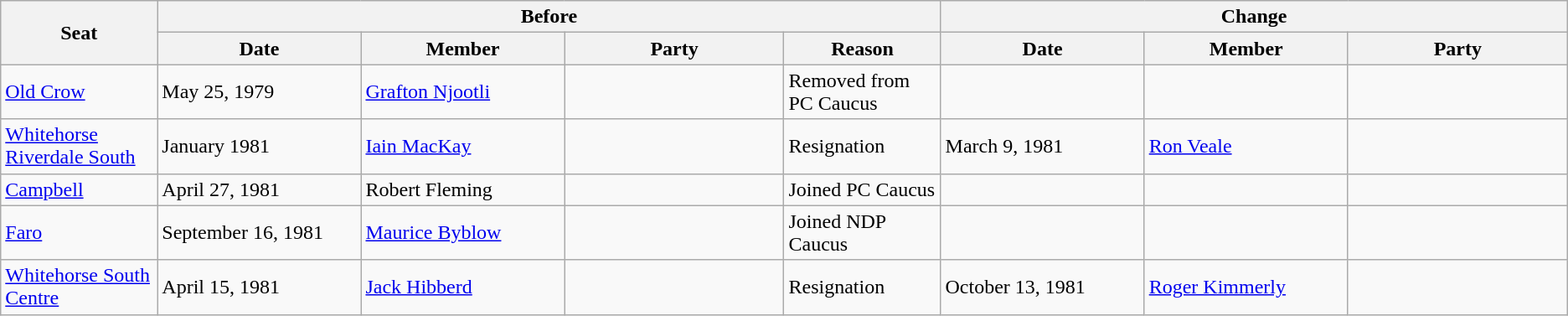<table class="wikitable" style="border: none;">
<tr>
<th rowspan="2" width="10%">Seat</th>
<th colspan="4" width="50%">Before</th>
<th colspan="3" width="40%">Change</th>
</tr>
<tr>
<th width="13%">Date</th>
<th width="13%">Member</th>
<th width="14%">Party</th>
<th width="10%">Reason</th>
<th width="13%">Date</th>
<th width="13%">Member</th>
<th width="14%">Party</th>
</tr>
<tr>
<td><a href='#'>Old Crow</a></td>
<td>May 25, 1979</td>
<td><a href='#'>Grafton Njootli</a></td>
<td></td>
<td>Removed from PC Caucus</td>
<td></td>
<td></td>
<td></td>
</tr>
<tr>
<td><a href='#'>Whitehorse Riverdale South</a></td>
<td>January 1981</td>
<td><a href='#'>Iain MacKay</a></td>
<td></td>
<td>Resignation</td>
<td>March 9, 1981</td>
<td><a href='#'>Ron Veale</a></td>
<td></td>
</tr>
<tr>
<td><a href='#'>Campbell</a></td>
<td>April 27, 1981</td>
<td>Robert Fleming</td>
<td></td>
<td>Joined PC Caucus</td>
<td></td>
<td></td>
<td></td>
</tr>
<tr>
<td><a href='#'>Faro</a></td>
<td>September 16, 1981</td>
<td><a href='#'>Maurice Byblow</a></td>
<td></td>
<td>Joined NDP Caucus</td>
<td></td>
<td></td>
<td></td>
</tr>
<tr>
<td><a href='#'>Whitehorse South Centre</a></td>
<td>April 15, 1981</td>
<td><a href='#'>Jack Hibberd</a></td>
<td></td>
<td>Resignation</td>
<td>October 13, 1981</td>
<td><a href='#'>Roger Kimmerly</a></td>
<td></td>
</tr>
</table>
